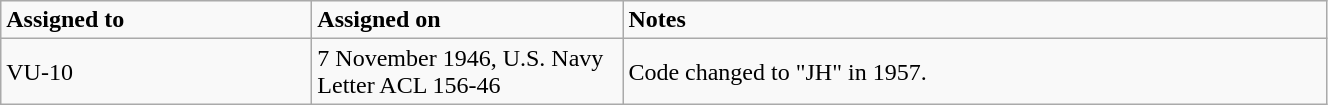<table class="wikitable" style="width: 70%;">
<tr>
<td style="width: 200px;"><strong>Assigned to</strong></td>
<td style="width: 200px;"><strong>Assigned on</strong></td>
<td><strong>Notes</strong></td>
</tr>
<tr>
<td>VU-10</td>
<td>7 November 1946, U.S. Navy Letter ACL 156-46</td>
<td>Code changed to "JH" in 1957.</td>
</tr>
</table>
